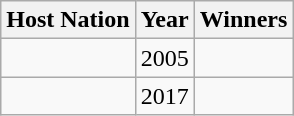<table class="wikitable">
<tr>
<th>Host Nation</th>
<th>Year</th>
<th>Winners</th>
</tr>
<tr>
<td></td>
<td>2005</td>
<td></td>
</tr>
<tr>
<td></td>
<td>2017</td>
<td></td>
</tr>
</table>
